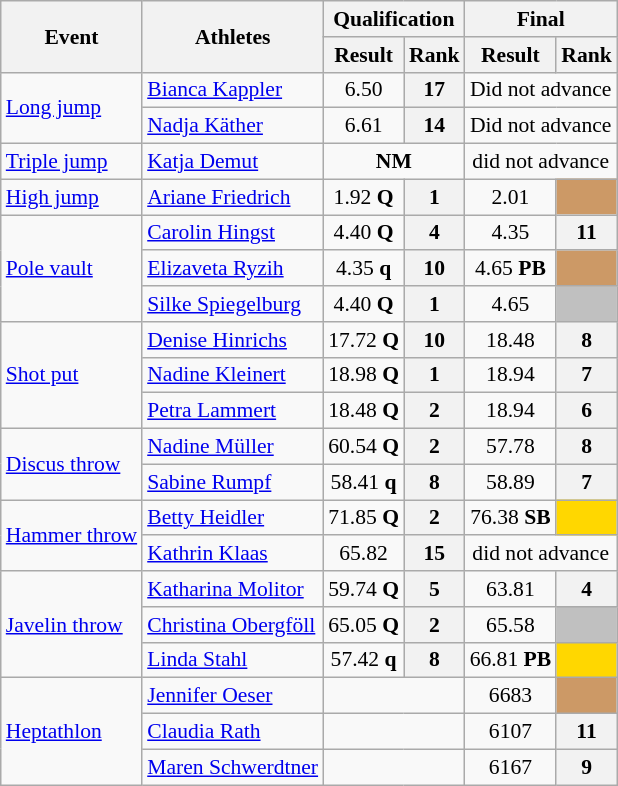<table class="wikitable" border="1" style="font-size:90%">
<tr>
<th rowspan="2">Event</th>
<th rowspan="2">Athletes</th>
<th colspan="2">Qualification</th>
<th colspan="2">Final</th>
</tr>
<tr>
<th>Result</th>
<th>Rank</th>
<th>Result</th>
<th>Rank</th>
</tr>
<tr>
<td rowspan="2"><a href='#'>Long jump</a></td>
<td><a href='#'>Bianca Kappler</a></td>
<td align=center>6.50</td>
<th align=center>17</th>
<td align=center colspan="2">Did not advance</td>
</tr>
<tr>
<td><a href='#'>Nadja Käther</a></td>
<td align=center>6.61</td>
<th align=center>14</th>
<td align=center colspan="2">Did not advance</td>
</tr>
<tr>
<td><a href='#'>Triple jump</a></td>
<td><a href='#'>Katja Demut</a></td>
<td align=center colspan=2><strong>NM</strong></td>
<td align=center colspan=2>did not advance</td>
</tr>
<tr>
<td><a href='#'>High jump</a></td>
<td><a href='#'>Ariane Friedrich</a></td>
<td align=center>1.92 <strong>Q</strong></td>
<th align=center>1</th>
<td align=center>2.01</td>
<td align=center bgcolor=cc9966></td>
</tr>
<tr>
<td rowspan="3"><a href='#'>Pole vault</a></td>
<td><a href='#'>Carolin Hingst</a></td>
<td align=center>4.40 <strong>Q</strong></td>
<th align=center>4</th>
<td align=center>4.35</td>
<th align=center>11</th>
</tr>
<tr>
<td><a href='#'>Elizaveta Ryzih</a></td>
<td align=center>4.35 <strong>q</strong></td>
<th align=center>10</th>
<td align=center>4.65 <strong>PB</strong></td>
<td align=center bgcolor=cc9966></td>
</tr>
<tr>
<td><a href='#'>Silke Spiegelburg</a></td>
<td align=center>4.40 <strong>Q</strong></td>
<th align=center>1</th>
<td align=center>4.65</td>
<td align=center bgcolor=silver></td>
</tr>
<tr>
<td rowspan="3"><a href='#'>Shot put</a></td>
<td><a href='#'>Denise Hinrichs</a></td>
<td align=center>17.72 <strong>Q</strong></td>
<th align=center>10</th>
<td align=center>18.48</td>
<th align=center>8</th>
</tr>
<tr>
<td><a href='#'>Nadine Kleinert</a></td>
<td align=center>18.98 <strong>Q</strong></td>
<th align=center>1</th>
<td align=center>18.94</td>
<th align=center>7</th>
</tr>
<tr>
<td><a href='#'>Petra Lammert</a></td>
<td align=center>18.48 <strong>Q</strong></td>
<th align=center>2</th>
<td align=center>18.94</td>
<th align=center>6</th>
</tr>
<tr>
<td rowspan="2"><a href='#'>Discus throw</a></td>
<td><a href='#'>Nadine Müller</a></td>
<td align=center>60.54 <strong>Q</strong></td>
<th align=center>2</th>
<td align=center>57.78</td>
<th align=center>8</th>
</tr>
<tr>
<td><a href='#'>Sabine Rumpf</a></td>
<td align=center>58.41 <strong>q</strong></td>
<th align=center>8</th>
<td align=center>58.89</td>
<th align=center>7</th>
</tr>
<tr>
<td rowspan="2"><a href='#'>Hammer throw</a></td>
<td><a href='#'>Betty Heidler</a></td>
<td align=center>71.85 <strong>Q</strong></td>
<th align=center>2</th>
<td align=center>76.38 <strong>SB</strong></td>
<td align=center bgcolor=gold></td>
</tr>
<tr>
<td><a href='#'>Kathrin Klaas</a></td>
<td align=center>65.82</td>
<th align=center>15</th>
<td align=center colspan=2>did not advance</td>
</tr>
<tr>
<td rowspan="3"><a href='#'>Javelin throw</a></td>
<td><a href='#'>Katharina Molitor</a></td>
<td align=center>59.74 <strong>Q</strong></td>
<th align=center>5</th>
<td align=center>63.81</td>
<th align=center>4</th>
</tr>
<tr>
<td><a href='#'>Christina Obergföll</a></td>
<td align=center>65.05 <strong>Q</strong></td>
<th align=center>2</th>
<td align=center>65.58</td>
<td align=center bgcolor=silver></td>
</tr>
<tr>
<td><a href='#'>Linda Stahl</a></td>
<td align=center>57.42 <strong>q</strong></td>
<th align=center>8</th>
<td align=center>66.81 <strong>PB</strong></td>
<td align=center bgcolor=gold></td>
</tr>
<tr>
<td rowspan="3"><a href='#'>Heptathlon</a></td>
<td><a href='#'>Jennifer Oeser</a></td>
<td align=center colspan="2"></td>
<td align=center>6683</td>
<td align=center bgcolor=cc9966></td>
</tr>
<tr>
<td><a href='#'>Claudia Rath</a></td>
<td align=center colspan="2"></td>
<td align=center>6107</td>
<th align=center>11</th>
</tr>
<tr>
<td><a href='#'>Maren Schwerdtner</a></td>
<td align=center colspan="2"></td>
<td align=center>6167</td>
<th align=center>9</th>
</tr>
</table>
